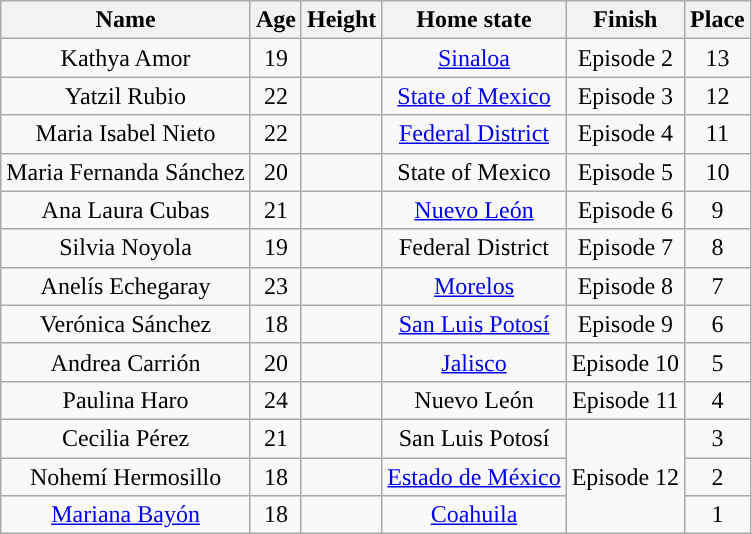<table class="wikitable sortable" style="text-align:center;">
<tr>
<th>Name</th>
<th>Age</th>
<th>Height</th>
<th>Home state</th>
<th>Finish</th>
<th>Place</th>
</tr>
<tr>
<td>Kathya Amor</td>
<td>19</td>
<td></td>
<td><a href='#'>Sinaloa</a></td>
<td>Episode 2</td>
<td>13</td>
</tr>
<tr>
<td>Yatzil Rubio</td>
<td>22</td>
<td></td>
<td><a href='#'>State of Mexico</a></td>
<td>Episode 3</td>
<td>12</td>
</tr>
<tr>
<td>Maria Isabel Nieto</td>
<td>22</td>
<td></td>
<td><a href='#'>Federal District</a></td>
<td>Episode 4</td>
<td>11</td>
</tr>
<tr>
<td>Maria Fernanda Sánchez</td>
<td>20</td>
<td></td>
<td>State of Mexico</td>
<td>Episode 5</td>
<td>10</td>
</tr>
<tr>
<td>Ana Laura Cubas</td>
<td>21</td>
<td></td>
<td><a href='#'>Nuevo León</a></td>
<td>Episode 6</td>
<td>9</td>
</tr>
<tr>
<td>Silvia Noyola</td>
<td>19</td>
<td></td>
<td>Federal District</td>
<td>Episode 7</td>
<td>8</td>
</tr>
<tr>
<td>Anelís Echegaray</td>
<td>23</td>
<td></td>
<td><a href='#'>Morelos</a></td>
<td>Episode 8</td>
<td>7</td>
</tr>
<tr>
<td>Verónica Sánchez</td>
<td>18</td>
<td></td>
<td><a href='#'>San Luis Potosí</a></td>
<td>Episode 9</td>
<td>6</td>
</tr>
<tr>
<td>Andrea Carrión</td>
<td>20</td>
<td></td>
<td><a href='#'>Jalisco</a></td>
<td>Episode 10</td>
<td>5</td>
</tr>
<tr>
<td>Paulina Haro</td>
<td>24</td>
<td></td>
<td>Nuevo León</td>
<td>Episode 11</td>
<td>4</td>
</tr>
<tr>
<td>Cecilia Pérez</td>
<td>21</td>
<td></td>
<td>San Luis Potosí</td>
<td rowspan="3">Episode 12</td>
<td>3</td>
</tr>
<tr>
<td>Nohemí Hermosillo</td>
<td>18</td>
<td></td>
<td><a href='#'>Estado de México </a></td>
<td>2</td>
</tr>
<tr>
<td><a href='#'>Mariana Bayón</a></td>
<td>18</td>
<td></td>
<td><a href='#'>Coahuila</a></td>
<td>1</td>
</tr>
</table>
